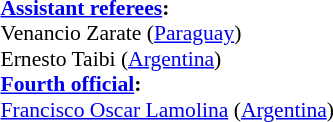<table width=100% style="font-size: 90%">
<tr>
<td><br><strong><a href='#'>Assistant referees</a>:</strong>
<br>Venancio Zarate (<a href='#'>Paraguay</a>)
<br>Ernesto Taibi (<a href='#'>Argentina</a>)
<br><strong><a href='#'>Fourth official</a>:</strong>
<br><a href='#'>Francisco Oscar Lamolina</a> (<a href='#'>Argentina</a>)</td>
</tr>
</table>
